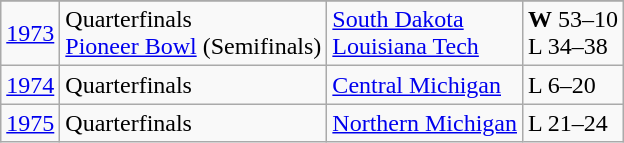<table class="wikitable">
<tr>
</tr>
<tr>
<td><a href='#'>1973</a></td>
<td>Quarterfinals<br><a href='#'>Pioneer Bowl</a> (Semifinals)</td>
<td><a href='#'>South Dakota</a><br><a href='#'>Louisiana Tech</a></td>
<td><strong>W</strong> 53–10<br>L 34–38</td>
</tr>
<tr>
<td><a href='#'>1974</a></td>
<td>Quarterfinals</td>
<td><a href='#'>Central Michigan</a></td>
<td>L 6–20</td>
</tr>
<tr>
<td><a href='#'>1975</a></td>
<td>Quarterfinals</td>
<td><a href='#'>Northern Michigan</a></td>
<td>L 21–24</td>
</tr>
</table>
